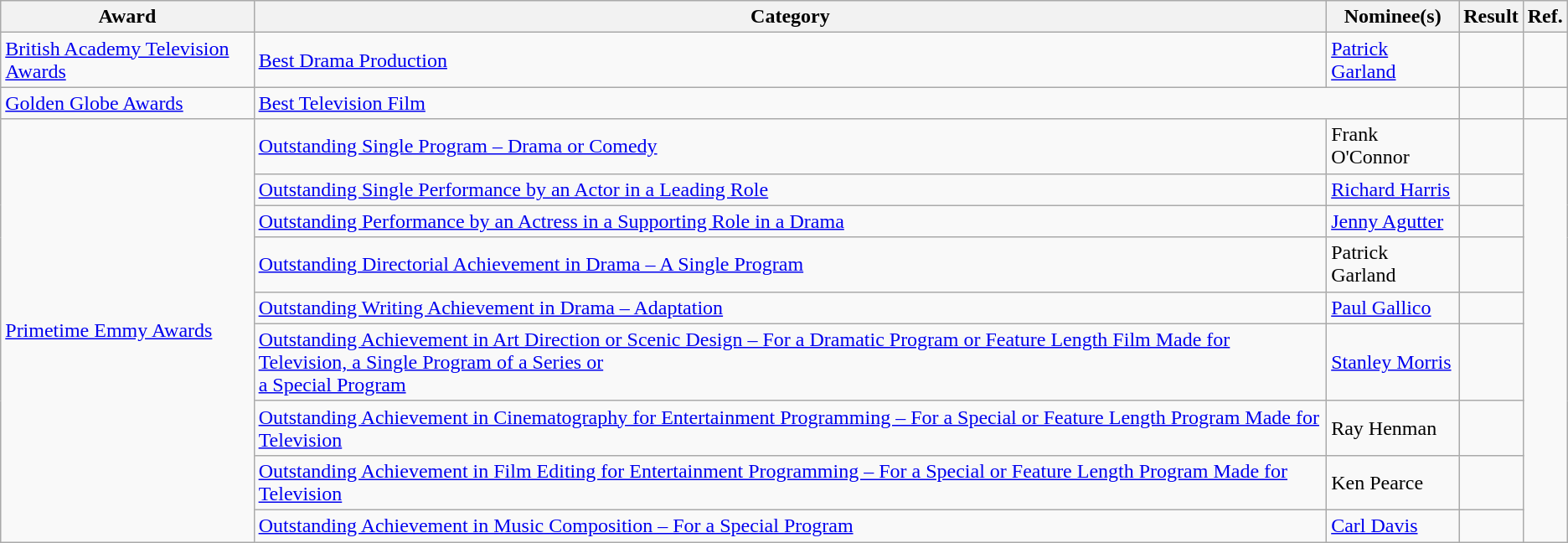<table class="wikitable plainrowheaders">
<tr>
<th>Award</th>
<th>Category</th>
<th>Nominee(s)</th>
<th>Result</th>
<th>Ref.</th>
</tr>
<tr>
<td><a href='#'>British Academy Television Awards</a></td>
<td><a href='#'>Best Drama Production</a></td>
<td><a href='#'>Patrick Garland</a></td>
<td></td>
<td style="text-align:center;"></td>
</tr>
<tr>
<td><a href='#'>Golden Globe Awards</a></td>
<td colspan="2"><a href='#'>Best Television Film</a></td>
<td></td>
<td style="text-align:center;"></td>
</tr>
<tr>
<td rowspan="9"><a href='#'>Primetime Emmy Awards</a></td>
<td><a href='#'>Outstanding Single Program – Drama or Comedy</a></td>
<td>Frank O'Connor</td>
<td></td>
<td style="text-align:center;" rowspan="9"></td>
</tr>
<tr>
<td><a href='#'>Outstanding Single Performance by an Actor in a Leading Role</a></td>
<td><a href='#'>Richard Harris</a></td>
<td></td>
</tr>
<tr>
<td><a href='#'>Outstanding Performance by an Actress in a Supporting Role in a Drama</a></td>
<td><a href='#'>Jenny Agutter</a></td>
<td></td>
</tr>
<tr>
<td><a href='#'>Outstanding Directorial Achievement in Drama – A Single Program</a></td>
<td>Patrick Garland</td>
<td></td>
</tr>
<tr>
<td><a href='#'>Outstanding Writing Achievement in Drama – Adaptation</a></td>
<td><a href='#'>Paul Gallico</a></td>
<td></td>
</tr>
<tr>
<td><a href='#'>Outstanding Achievement in Art Direction or Scenic Design – For a Dramatic Program or Feature Length Film Made for Television, a Single Program of a Series or <br> a Special Program</a></td>
<td><a href='#'>Stanley Morris</a></td>
<td></td>
</tr>
<tr>
<td><a href='#'>Outstanding Achievement in Cinematography for Entertainment Programming – For a Special or Feature Length Program Made for Television</a></td>
<td>Ray Henman</td>
<td></td>
</tr>
<tr>
<td><a href='#'>Outstanding Achievement in Film Editing for Entertainment Programming – For a Special or Feature Length Program Made for Television</a></td>
<td>Ken Pearce</td>
<td></td>
</tr>
<tr>
<td><a href='#'>Outstanding Achievement in Music Composition – For a Special Program</a></td>
<td><a href='#'>Carl Davis</a></td>
<td></td>
</tr>
</table>
